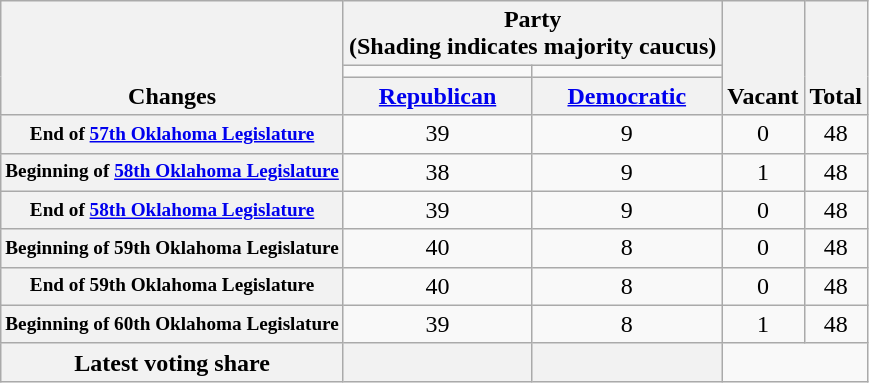<table class="wikitable" style="text-align:center">
<tr valign="bottom">
<th scope="col" rowspan="3">Changes</th>
<th scope="col" colspan="2">Party <div>(Shading indicates majority caucus)</div></th>
<th scope="col" rowspan="3">Vacant</th>
<th scope="col" rowspan="3">Total</th>
</tr>
<tr style="height:5px">
<td style="color:#33F"></td>
<td style="color:F33"></td>
</tr>
<tr>
<th><a href='#'>Republican</a></th>
<th><a href='#'>Democratic</a></th>
</tr>
<tr>
<th scope="row" style="white-space:nowrap; font-size:80%">End of <a href='#'>57th Oklahoma Legislature</a></th>
<td>39</td>
<td>9</td>
<td>0</td>
<td>48</td>
</tr>
<tr>
<th scope="row" style="white-space:nowrap; font-size:80%">Beginning of <a href='#'>58th Oklahoma Legislature</a></th>
<td>38</td>
<td>9</td>
<td>1</td>
<td>48</td>
</tr>
<tr>
<th scope="row" style="white-space:nowrap; font-size:80%">End of <a href='#'>58th Oklahoma Legislature</a></th>
<td>39</td>
<td>9</td>
<td>0</td>
<td>48</td>
</tr>
<tr>
<th scope="row" style="white-space:nowrap; font-size:80%">Beginning of 59th Oklahoma Legislature</th>
<td>40</td>
<td>8</td>
<td>0</td>
<td>48</td>
</tr>
<tr>
<th scope="row" style="white-space:nowrap; font-size:80%">End of 59th Oklahoma Legislature</th>
<td>40</td>
<td>8</td>
<td>0</td>
<td>48</td>
</tr>
<tr>
<th scope="row" style="white-space:nowrap; font-size:80%">Beginning of 60th Oklahoma Legislature</th>
<td>39</td>
<td>8</td>
<td>1</td>
<td>48</td>
</tr>
<tr>
<th scope="row">Latest voting share</th>
<th></th>
<th></th>
</tr>
</table>
